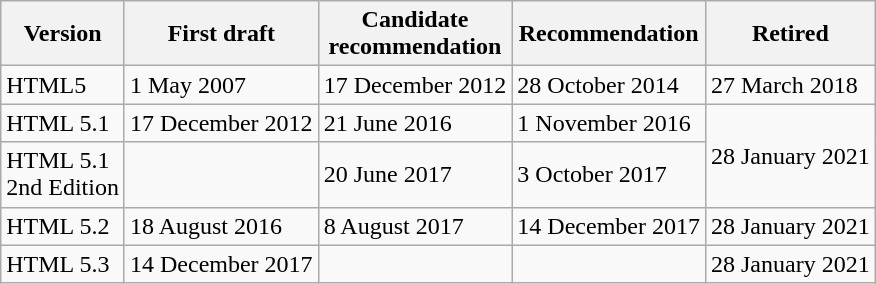<table class="wikitable">
<tr>
<th>Version</th>
<th>First draft</th>
<th>Candidate<br> recommendation</th>
<th>Recommendation</th>
<th>Retired</th>
</tr>
<tr>
<td>HTML5</td>
<td>1 May 2007</td>
<td>17 December 2012</td>
<td>28 October 2014</td>
<td>27 March 2018</td>
</tr>
<tr>
<td>HTML 5.1</td>
<td>17 December 2012</td>
<td>21 June 2016</td>
<td>1 November 2016</td>
<td rowspan=2>28 January 2021</td>
</tr>
<tr>
<td>HTML 5.1<br> 2nd Edition</td>
<td></td>
<td>20 June 2017</td>
<td>3 October 2017</td>
</tr>
<tr>
<td>HTML 5.2</td>
<td>18 August 2016</td>
<td>8 August 2017</td>
<td>14 December 2017</td>
<td>28 January 2021</td>
</tr>
<tr>
<td>HTML 5.3</td>
<td>14 December 2017</td>
<td></td>
<td></td>
<td>28 January 2021</td>
</tr>
</table>
